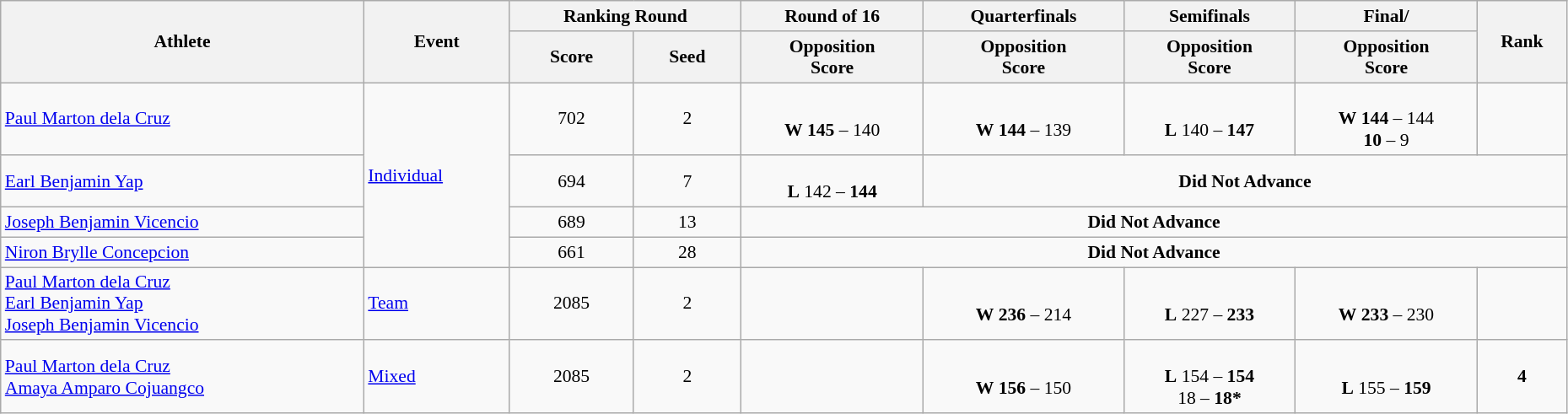<table class="wikitable" width="98%" style="text-align:center; font-size:90%">
<tr>
<th rowspan=2>Athlete</th>
<th rowspan=2>Event</th>
<th colspan=2>Ranking Round</th>
<th>Round of 16</th>
<th>Quarterfinals</th>
<th>Semifinals</th>
<th>Final/</th>
<th rowspan=2>Rank</th>
</tr>
<tr>
<th>Score</th>
<th>Seed</th>
<th>Opposition<br>Score</th>
<th>Opposition<br>Score</th>
<th>Opposition<br>Score</th>
<th>Opposition<br>Score</th>
</tr>
<tr align=center>
<td align=left><a href='#'>Paul Marton dela Cruz</a></td>
<td rowspan=4 align=left><a href='#'>Individual</a></td>
<td>702</td>
<td>2 <strong></strong></td>
<td> <br> <strong>W</strong> <strong>145</strong> – 140</td>
<td> <br> <strong>W</strong> <strong>144</strong> – 139</td>
<td> <br> <strong>L</strong> 140 – <strong>147</strong></td>
<td> <br> <strong>W</strong> <strong>144</strong> – 144 <br> <strong>10</strong> – 9</td>
<td align=center></td>
</tr>
<tr>
<td align=left><a href='#'>Earl Benjamin Yap</a></td>
<td>694</td>
<td>7 <strong></strong></td>
<td> <br> <strong>L</strong> 142 – <strong>144</strong></td>
<td colspan=4><strong>Did Not Advance</strong></td>
</tr>
<tr>
<td align=left><a href='#'>Joseph Benjamin Vicencio</a></td>
<td>689</td>
<td>13</td>
<td colspan=5><strong>Did Not Advance</strong></td>
</tr>
<tr>
<td align=left><a href='#'>Niron Brylle Concepcion</a></td>
<td>661</td>
<td>28</td>
<td colspan=5><strong>Did Not Advance</strong></td>
</tr>
<tr align=center>
<td align=left><a href='#'>Paul Marton dela Cruz</a><br><a href='#'>Earl Benjamin Yap</a><br><a href='#'>Joseph Benjamin Vicencio</a></td>
<td align=left><a href='#'>Team</a></td>
<td>2085</td>
<td>2</td>
<td></td>
<td> <br> <strong>W</strong> <strong>236</strong> – 214</td>
<td> <br> <strong>L</strong> 227 – <strong>233</strong></td>
<td> <br> <strong>W</strong> <strong>233</strong> – 230</td>
<td align=center></td>
</tr>
<tr align=center>
<td align=left><a href='#'>Paul Marton dela Cruz</a><br><a href='#'>Amaya Amparo Cojuangco</a></td>
<td align=left><a href='#'>Mixed</a></td>
<td>2085</td>
<td>2</td>
<td></td>
<td> <br> <strong>W</strong> <strong>156</strong> – 150</td>
<td> <br> <strong>L</strong> 154 – <strong>154</strong> <br> 18 – <strong>18*</strong></td>
<td> <br> <strong>L</strong> 155 – <strong>159</strong></td>
<td align=center><strong>4</strong></td>
</tr>
</table>
